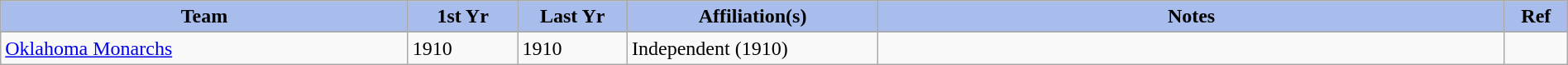<table class="wikitable" style="width: 100%">
<tr>
<th style="background:#a8bdec; width:26%;">Team</th>
<th style="width:7%; background:#a8bdec;">1st Yr</th>
<th style="width:7%; background:#a8bdec;">Last Yr</th>
<th style="width:16%; background:#a8bdec;">Affiliation(s)</th>
<th style="width:40%; background:#a8bdec;">Notes</th>
<th style="width:4%; background:#a8bdec;">Ref</th>
</tr>
<tr style="background:#ffffe0;">
</tr>
<tr>
<td><a href='#'>Oklahoma Monarchs</a></td>
<td>1910</td>
<td>1910</td>
<td>Independent (1910)</td>
<td></td>
<td></td>
</tr>
</table>
